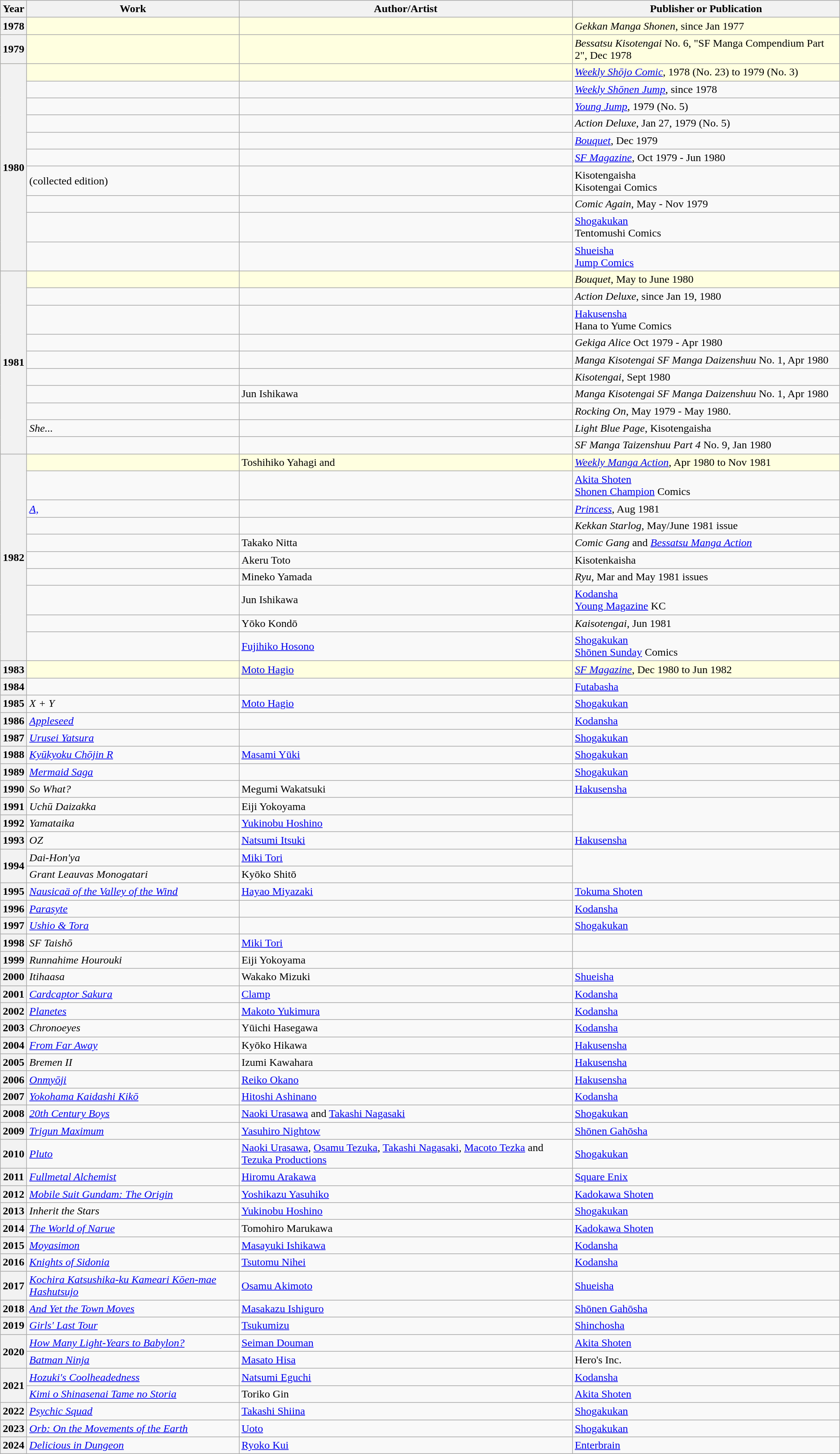<table class="wikitable">
<tr>
<th>Year</th>
<th>Work</th>
<th>Author/Artist</th>
<th>Publisher or Publication</th>
</tr>
<tr style="background:lightyellow;">
<th>1978</th>
<td></td>
<td></td>
<td><em>Gekkan Manga Shonen</em>, since Jan 1977</td>
</tr>
<tr style="background:lightyellow;">
<th>1979</th>
<td></td>
<td></td>
<td><em>Bessatsu Kisotengai</em> No. 6, "SF Manga Compendium Part 2", Dec 1978</td>
</tr>
<tr style="background:lightyellow;">
<th rowspan="10">1980</th>
<td></td>
<td></td>
<td><em><a href='#'>Weekly Shōjo Comic</a></em>, 1978 (No. 23) to 1979 (No. 3)</td>
</tr>
<tr>
<td></td>
<td></td>
<td><em><a href='#'>Weekly Shōnen Jump</a></em>, since 1978</td>
</tr>
<tr>
<td></td>
<td></td>
<td><em><a href='#'>Young Jump</a></em>, 1979 (No. 5)</td>
</tr>
<tr>
<td></td>
<td></td>
<td><em>Action Deluxe</em>, Jan 27, 1979 (No. 5)</td>
</tr>
<tr>
<td></td>
<td></td>
<td><em><a href='#'>Bouquet</a></em>, Dec 1979</td>
</tr>
<tr>
<td></td>
<td></td>
<td><em><a href='#'>SF Magazine</a></em>, Oct 1979 - Jun 1980</td>
</tr>
<tr>
<td> (collected edition)</td>
<td></td>
<td>Kisotengaisha<br>Kisotengai Comics</td>
</tr>
<tr>
<td></td>
<td></td>
<td><em>Comic Again</em>, May - Nov 1979</td>
</tr>
<tr>
<td></td>
<td></td>
<td><a href='#'>Shogakukan</a><br>Tentomushi Comics</td>
</tr>
<tr>
<td></td>
<td></td>
<td><a href='#'>Shueisha</a><br><a href='#'>Jump Comics</a></td>
</tr>
<tr style="background:lightyellow;">
<th rowspan="10">1981</th>
<td></td>
<td></td>
<td><em>Bouquet</em>, May to June 1980</td>
</tr>
<tr>
<td></td>
<td></td>
<td><em>Action Deluxe</em>, since Jan 19, 1980</td>
</tr>
<tr>
<td></td>
<td></td>
<td><a href='#'>Hakusensha</a><br>Hana to Yume Comics</td>
</tr>
<tr>
<td></td>
<td></td>
<td><em>Gekiga Alice</em> Oct 1979 - Apr 1980</td>
</tr>
<tr>
<td></td>
<td></td>
<td><em>Manga Kisotengai SF Manga Daizenshuu</em> No. 1, Apr 1980</td>
</tr>
<tr>
<td></td>
<td></td>
<td><em>Kisotengai</em>, Sept 1980</td>
</tr>
<tr>
<td></td>
<td>Jun Ishikawa</td>
<td><em>Manga Kisotengai SF Manga Daizenshuu</em> No. 1, Apr 1980</td>
</tr>
<tr>
<td></td>
<td></td>
<td><em>Rocking On</em>, May 1979 - May 1980.</td>
</tr>
<tr>
<td {{nihongo4><em>She...</em></td>
<td></td>
<td><em>Light Blue Page</em>, Kisotengaisha</td>
</tr>
<tr>
<td></td>
<td></td>
<td><em>SF Manga Taizenshuu Part 4</em> No. 9, Jan 1980</td>
</tr>
<tr style="background:lightyellow;">
<th rowspan="10">1982</th>
<td></td>
<td>Toshihiko Yahagi and </td>
<td><em><a href='#'>Weekly Manga Action</a></em>, Apr 1980 to Nov 1981</td>
</tr>
<tr>
<td></td>
<td></td>
<td><a href='#'>Akita Shoten</a><br><a href='#'>Shonen Champion</a> Comics</td>
</tr>
<tr>
<td {{nihongo4><em><a href='#'>A, </a></em></td>
<td></td>
<td><em><a href='#'>Princess</a></em>, Aug 1981</td>
</tr>
<tr>
<td></td>
<td></td>
<td><em>Kekkan Starlog</em>, May/June 1981 issue</td>
</tr>
<tr>
<td></td>
<td>Takako Nitta</td>
<td><em>Comic Gang</em> and <em><a href='#'>Bessatsu Manga Action</a></em></td>
</tr>
<tr>
<td></td>
<td>Akeru Toto</td>
<td>Kisotenkaisha</td>
</tr>
<tr>
<td></td>
<td>Mineko Yamada</td>
<td><em>Ryu</em>, Mar and May 1981 issues</td>
</tr>
<tr>
<td></td>
<td>Jun Ishikawa</td>
<td><a href='#'>Kodansha</a><br><a href='#'>Young Magazine</a> KC</td>
</tr>
<tr>
<td></td>
<td>Yōko Kondō</td>
<td><em>Kaisotengai</em>, Jun 1981</td>
</tr>
<tr>
<td></td>
<td><a href='#'>Fujihiko Hosono</a></td>
<td><a href='#'>Shogakukan</a><br><a href='#'>Shōnen Sunday</a> Comics</td>
</tr>
<tr style="background:lightyellow;">
<th>1983</th>
<td></td>
<td><a href='#'>Moto Hagio</a></td>
<td><em><a href='#'>SF Magazine</a></em>, Dec 1980 to Jun 1982</td>
</tr>
<tr>
<th>1984</th>
<td></td>
<td></td>
<td><a href='#'>Futabasha</a></td>
</tr>
<tr>
<th>1985</th>
<td><em>X + Y</em></td>
<td><a href='#'>Moto Hagio</a></td>
<td><a href='#'>Shogakukan</a></td>
</tr>
<tr>
<th>1986</th>
<td><em><a href='#'>Appleseed</a></em></td>
<td></td>
<td><a href='#'>Kodansha</a></td>
</tr>
<tr>
<th>1987</th>
<td><em><a href='#'>Urusei Yatsura</a></em></td>
<td></td>
<td><a href='#'>Shogakukan</a></td>
</tr>
<tr>
<th>1988</th>
<td><em><a href='#'>Kyūkyoku Chōjin R</a></em></td>
<td><a href='#'>Masami Yūki</a></td>
<td><a href='#'>Shogakukan</a></td>
</tr>
<tr>
<th>1989</th>
<td><em><a href='#'>Mermaid Saga</a></em></td>
<td></td>
<td><a href='#'>Shogakukan</a></td>
</tr>
<tr>
<th>1990</th>
<td><em>So What?</em></td>
<td>Megumi Wakatsuki</td>
<td><a href='#'>Hakusensha</a></td>
</tr>
<tr>
<th>1991</th>
<td><em>Uchū Daizakka</em></td>
<td>Eiji Yokoyama</td>
</tr>
<tr>
<th>1992</th>
<td><em>Yamataika</em></td>
<td><a href='#'>Yukinobu Hoshino</a></td>
</tr>
<tr>
<th>1993</th>
<td><em>OZ</em></td>
<td><a href='#'>Natsumi Itsuki</a></td>
<td><a href='#'>Hakusensha</a></td>
</tr>
<tr>
<th rowspan="2">1994</th>
<td><em>Dai-Hon'ya</em></td>
<td><a href='#'>Miki Tori</a></td>
</tr>
<tr>
<td><em>Grant Leauvas Monogatari</em></td>
<td>Kyōko Shitō</td>
</tr>
<tr>
<th>1995</th>
<td><em><a href='#'>Nausicaä of the Valley of the Wind</a></em></td>
<td><a href='#'>Hayao Miyazaki</a></td>
<td><a href='#'>Tokuma Shoten</a></td>
</tr>
<tr>
<th>1996</th>
<td><em><a href='#'>Parasyte</a></em></td>
<td></td>
<td><a href='#'>Kodansha</a></td>
</tr>
<tr>
<th>1997</th>
<td><em><a href='#'>Ushio & Tora</a></em></td>
<td></td>
<td><a href='#'>Shogakukan</a></td>
</tr>
<tr>
<th>1998</th>
<td><em>SF Taishō</em></td>
<td><a href='#'>Miki Tori</a></td>
<td></td>
</tr>
<tr>
<th>1999</th>
<td><em>Runnahime Hourouki</em></td>
<td>Eiji Yokoyama</td>
<td></td>
</tr>
<tr>
<th>2000</th>
<td><em>Itihaasa</em></td>
<td>Wakako Mizuki</td>
<td><a href='#'>Shueisha</a></td>
</tr>
<tr>
<th>2001</th>
<td><em><a href='#'>Cardcaptor Sakura</a></em></td>
<td><a href='#'>Clamp</a></td>
<td><a href='#'>Kodansha</a></td>
</tr>
<tr>
<th>2002</th>
<td><em><a href='#'>Planetes</a></em></td>
<td><a href='#'>Makoto Yukimura</a></td>
<td><a href='#'>Kodansha</a></td>
</tr>
<tr>
<th>2003</th>
<td><em>Chronoeyes</em></td>
<td>Yūichi Hasegawa</td>
<td><a href='#'>Kodansha</a></td>
</tr>
<tr>
<th>2004</th>
<td><em><a href='#'>From Far Away</a></em></td>
<td>Kyōko Hikawa</td>
<td><a href='#'>Hakusensha</a></td>
</tr>
<tr>
<th>2005</th>
<td><em>Bremen II</em></td>
<td>Izumi Kawahara</td>
<td><a href='#'>Hakusensha</a></td>
</tr>
<tr>
<th>2006</th>
<td><em><a href='#'>Onmyōji</a></em></td>
<td><a href='#'>Reiko Okano</a></td>
<td><a href='#'>Hakusensha</a></td>
</tr>
<tr>
<th>2007</th>
<td><em><a href='#'>Yokohama Kaidashi Kikō</a></em></td>
<td><a href='#'>Hitoshi Ashinano</a></td>
<td><a href='#'>Kodansha</a></td>
</tr>
<tr>
<th>2008</th>
<td><em><a href='#'>20th Century Boys</a></em></td>
<td><a href='#'>Naoki Urasawa</a> and <a href='#'>Takashi Nagasaki</a></td>
<td><a href='#'>Shogakukan</a></td>
</tr>
<tr>
<th>2009</th>
<td><em><a href='#'>Trigun Maximum</a></em></td>
<td><a href='#'>Yasuhiro Nightow</a></td>
<td><a href='#'>Shōnen Gahōsha</a></td>
</tr>
<tr>
<th>2010</th>
<td><em><a href='#'>Pluto</a></em></td>
<td><a href='#'>Naoki Urasawa</a>, <a href='#'>Osamu Tezuka</a>, <a href='#'>Takashi Nagasaki</a>, <a href='#'>Macoto Tezka</a> and <a href='#'>Tezuka Productions</a></td>
<td><a href='#'>Shogakukan</a></td>
</tr>
<tr>
<th>2011</th>
<td><em><a href='#'>Fullmetal Alchemist</a></em></td>
<td><a href='#'>Hiromu Arakawa</a></td>
<td><a href='#'>Square Enix</a></td>
</tr>
<tr>
<th>2012</th>
<td><em><a href='#'>Mobile Suit Gundam: The Origin</a></em></td>
<td><a href='#'>Yoshikazu Yasuhiko</a></td>
<td><a href='#'>Kadokawa Shoten</a></td>
</tr>
<tr>
<th>2013</th>
<td><em>Inherit the Stars</em></td>
<td><a href='#'>Yukinobu Hoshino</a></td>
<td><a href='#'>Shogakukan</a></td>
</tr>
<tr>
<th>2014</th>
<td><em><a href='#'>The World of Narue</a></em></td>
<td>Tomohiro Marukawa</td>
<td><a href='#'>Kadokawa Shoten</a></td>
</tr>
<tr>
<th>2015</th>
<td><em><a href='#'>Moyasimon</a></em></td>
<td><a href='#'>Masayuki Ishikawa</a></td>
<td><a href='#'>Kodansha</a></td>
</tr>
<tr>
<th>2016</th>
<td><em><a href='#'>Knights of Sidonia</a></em></td>
<td><a href='#'>Tsutomu Nihei</a></td>
<td><a href='#'>Kodansha</a></td>
</tr>
<tr>
<th>2017</th>
<td><em><a href='#'>Kochira Katsushika-ku Kameari Kōen-mae Hashutsujo</a></em></td>
<td><a href='#'>Osamu Akimoto</a></td>
<td><a href='#'>Shueisha</a></td>
</tr>
<tr>
<th>2018</th>
<td><em><a href='#'>And Yet the Town Moves</a></em></td>
<td><a href='#'>Masakazu Ishiguro</a></td>
<td><a href='#'>Shōnen Gahōsha</a></td>
</tr>
<tr>
<th>2019</th>
<td><em><a href='#'>Girls' Last Tour</a></em></td>
<td><a href='#'>Tsukumizu</a></td>
<td><a href='#'>Shinchosha</a></td>
</tr>
<tr>
<th rowspan="2">2020</th>
<td><em><a href='#'>How Many Light-Years to Babylon?</a></em></td>
<td><a href='#'>Seiman Douman</a></td>
<td><a href='#'>Akita Shoten</a></td>
</tr>
<tr>
<td><em><a href='#'>Batman Ninja</a></em></td>
<td><a href='#'>Masato Hisa</a></td>
<td>Hero's Inc.</td>
</tr>
<tr>
<th rowspan="2">2021</th>
<td><em><a href='#'>Hozuki's Coolheadedness</a></em></td>
<td><a href='#'>Natsumi Eguchi</a></td>
<td><a href='#'>Kodansha</a></td>
</tr>
<tr>
<td><em><a href='#'>Kimi o Shinasenai Tame no Storia</a></em></td>
<td>Toriko Gin</td>
<td><a href='#'>Akita Shoten</a></td>
</tr>
<tr>
<th>2022</th>
<td><em><a href='#'>Psychic Squad</a></em></td>
<td><a href='#'>Takashi Shiina</a></td>
<td><a href='#'>Shogakukan</a></td>
</tr>
<tr>
<th>2023</th>
<td><em><a href='#'>Orb: On the Movements of the Earth</a></em></td>
<td><a href='#'>Uoto</a></td>
<td><a href='#'>Shogakukan</a></td>
</tr>
<tr>
<th>2024</th>
<td><em><a href='#'>Delicious in Dungeon</a></em></td>
<td><a href='#'>Ryoko Kui</a></td>
<td><a href='#'>Enterbrain</a></td>
</tr>
</table>
